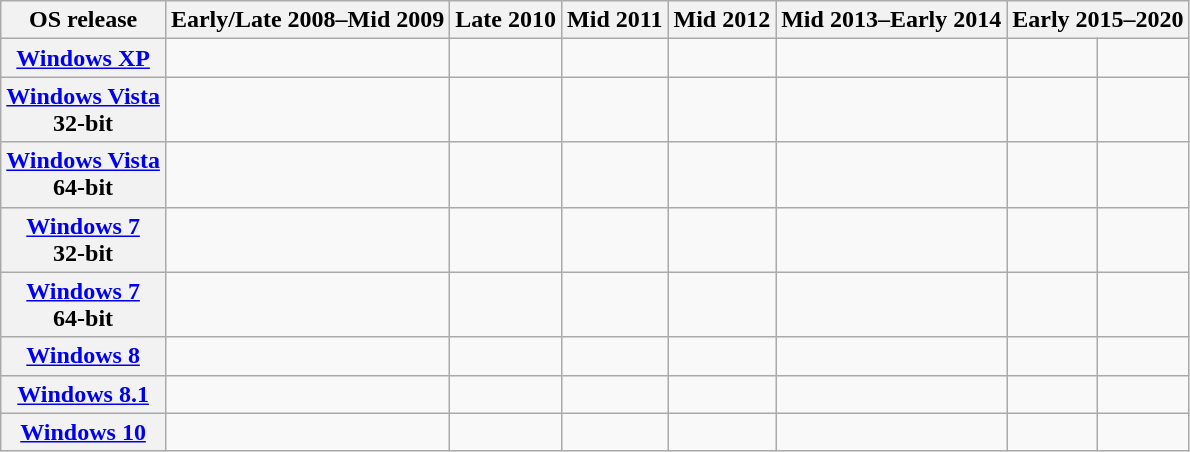<table class="wikitable mw-collapsible">
<tr>
<th>OS release</th>
<th colspan="1">Early/Late 2008–Mid 2009</th>
<th colspan="1">Late 2010</th>
<th colspan="1">Mid 2011</th>
<th colspan="1">Mid 2012</th>
<th colspan="1">Mid 2013–Early 2014</th>
<th colspan="2">Early 2015–2020</th>
</tr>
<tr>
<th><a href='#'>Windows XP</a></th>
<td></td>
<td></td>
<td></td>
<td></td>
<td></td>
<td></td>
<td></td>
</tr>
<tr>
<th><a href='#'>Windows Vista</a><br>32-bit</th>
<td></td>
<td></td>
<td></td>
<td></td>
<td></td>
<td></td>
<td></td>
</tr>
<tr>
<th><a href='#'>Windows Vista</a><br>64-bit</th>
<td></td>
<td></td>
<td></td>
<td></td>
<td></td>
<td></td>
<td></td>
</tr>
<tr>
<th><a href='#'>Windows 7</a><br>32-bit</th>
<td></td>
<td></td>
<td></td>
<td></td>
<td></td>
<td></td>
<td></td>
</tr>
<tr>
<th><a href='#'>Windows 7</a><br>64-bit</th>
<td></td>
<td></td>
<td></td>
<td></td>
<td></td>
<td></td>
<td></td>
</tr>
<tr>
<th><a href='#'>Windows 8</a><br></th>
<td></td>
<td></td>
<td></td>
<td></td>
<td></td>
<td></td>
<td></td>
</tr>
<tr>
<th><a href='#'>Windows 8.1</a><br></th>
<td></td>
<td></td>
<td></td>
<td></td>
<td></td>
<td></td>
<td></td>
</tr>
<tr>
<th><a href='#'>Windows 10</a><br></th>
<td></td>
<td></td>
<td></td>
<td></td>
<td></td>
<td></td>
<td></td>
</tr>
</table>
